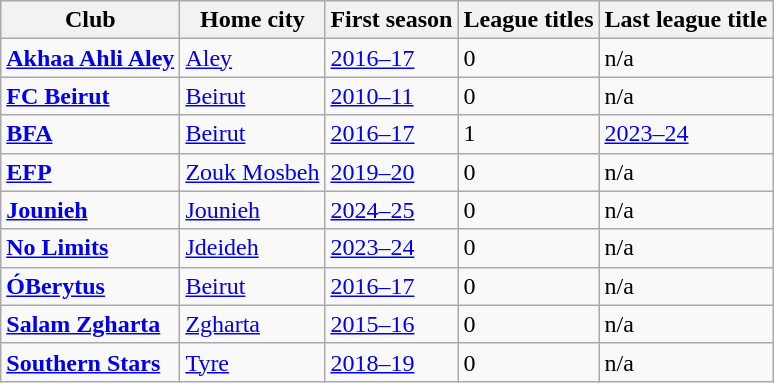<table class="wikitable sortable">
<tr>
<th>Club</th>
<th>Home city</th>
<th>First season</th>
<th>League titles</th>
<th>Last league title</th>
</tr>
<tr>
<td><strong><a href='#'>Akhaa Ahli Aley</a></strong></td>
<td><a href='#'>Aley</a></td>
<td><a href='#'>2016–17</a></td>
<td>0</td>
<td>n/a</td>
</tr>
<tr>
<td><strong><a href='#'>FC Beirut</a></strong></td>
<td><a href='#'>Beirut</a></td>
<td><a href='#'>2010–11</a></td>
<td>0</td>
<td>n/a</td>
</tr>
<tr>
<td><strong><a href='#'>BFA</a></strong></td>
<td><a href='#'>Beirut</a></td>
<td><a href='#'>2016–17</a></td>
<td>1</td>
<td><a href='#'>2023–24</a></td>
</tr>
<tr>
<td><strong><a href='#'>EFP</a></strong></td>
<td><a href='#'>Zouk Mosbeh</a></td>
<td><a href='#'>2019–20</a></td>
<td>0</td>
<td>n/a</td>
</tr>
<tr>
<td><strong><a href='#'>Jounieh</a></strong></td>
<td><a href='#'>Jounieh</a></td>
<td><a href='#'>2024–25</a></td>
<td>0</td>
<td>n/a</td>
</tr>
<tr>
<td><strong><a href='#'>No Limits</a></strong></td>
<td><a href='#'>Jdeideh</a></td>
<td><a href='#'>2023–24</a></td>
<td>0</td>
<td>n/a</td>
</tr>
<tr>
<td><strong><a href='#'>ÓBerytus</a></strong></td>
<td><a href='#'>Beirut</a></td>
<td><a href='#'>2016–17</a></td>
<td>0</td>
<td>n/a</td>
</tr>
<tr>
<td><strong><a href='#'>Salam Zgharta</a></strong></td>
<td><a href='#'>Zgharta</a></td>
<td><a href='#'>2015–16</a></td>
<td>0</td>
<td>n/a</td>
</tr>
<tr>
<td><strong><a href='#'>Southern Stars</a></strong></td>
<td><a href='#'>Tyre</a></td>
<td><a href='#'>2018–19</a></td>
<td>0</td>
<td>n/a</td>
</tr>
</table>
